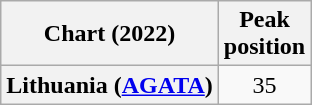<table class="wikitable plainrowheaders" style="text-align:center">
<tr>
<th scope="col">Chart (2022)</th>
<th scope="col">Peak<br>position</th>
</tr>
<tr>
<th scope="row">Lithuania (<a href='#'>AGATA</a>)</th>
<td>35</td>
</tr>
</table>
